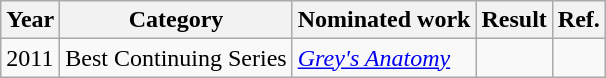<table class="wikitable">
<tr>
<th>Year</th>
<th>Category</th>
<th>Nominated work</th>
<th>Result</th>
<th>Ref.</th>
</tr>
<tr>
<td>2011</td>
<td>Best Continuing Series</td>
<td><em><a href='#'>Grey's Anatomy</a></em></td>
<td></td>
<td></td>
</tr>
</table>
